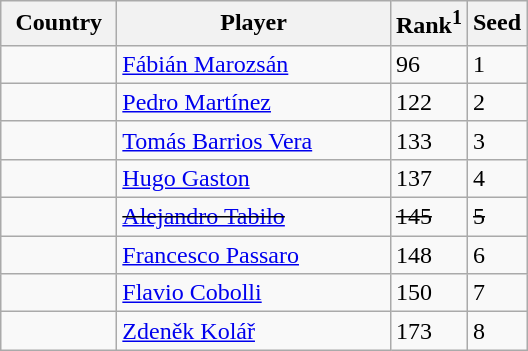<table class="sortable wikitable">
<tr>
<th width="70">Country</th>
<th width="175">Player</th>
<th>Rank<sup>1</sup></th>
<th>Seed</th>
</tr>
<tr>
<td></td>
<td><a href='#'>Fábián Marozsán</a></td>
<td>96</td>
<td>1</td>
</tr>
<tr>
<td></td>
<td><a href='#'>Pedro Martínez</a></td>
<td>122</td>
<td>2</td>
</tr>
<tr>
<td></td>
<td><a href='#'>Tomás Barrios Vera</a></td>
<td>133</td>
<td>3</td>
</tr>
<tr>
<td></td>
<td><a href='#'>Hugo Gaston</a></td>
<td>137</td>
<td>4</td>
</tr>
<tr>
<td><s></s></td>
<td><s><a href='#'>Alejandro Tabilo</a></s></td>
<td><s>145</s></td>
<td><s>5</s></td>
</tr>
<tr>
<td></td>
<td><a href='#'>Francesco Passaro</a></td>
<td>148</td>
<td>6</td>
</tr>
<tr>
<td></td>
<td><a href='#'>Flavio Cobolli</a></td>
<td>150</td>
<td>7</td>
</tr>
<tr>
<td></td>
<td><a href='#'>Zdeněk Kolář</a></td>
<td>173</td>
<td>8</td>
</tr>
</table>
